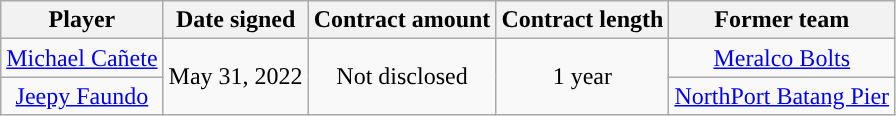<table class="wikitable sortable sortable">
<tr>
<th>Player</th>
<th>Date signed</th>
<th>Contract amount</th>
<th>Contract length</th>
<th>Former team</th>
</tr>
<tr>
<td align=center><a href='#'>Michael Cañete</a></td>
<td align=center rowspan=2>May 31, 2022</td>
<td align=center rowspan=2>Not disclosed</td>
<td align=center rowspan=2>1 year</td>
<td align=center><a href='#'>Meralco Bolts</a></td>
</tr>
<tr>
<td align=center><a href='#'>Jeepy Faundo</a></td>
<td align=center><a href='#'>NorthPort Batang Pier</a></td>
</tr>
</table>
